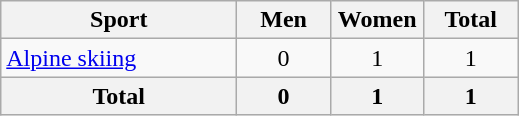<table class="wikitable sortable" style="text-align:center;">
<tr>
<th width=150>Sport</th>
<th width=55>Men</th>
<th width=55>Women</th>
<th width=55>Total</th>
</tr>
<tr>
<td align=left><a href='#'>Alpine skiing</a></td>
<td>0</td>
<td>1</td>
<td>1</td>
</tr>
<tr>
<th>Total</th>
<th>0</th>
<th>1</th>
<th>1</th>
</tr>
</table>
